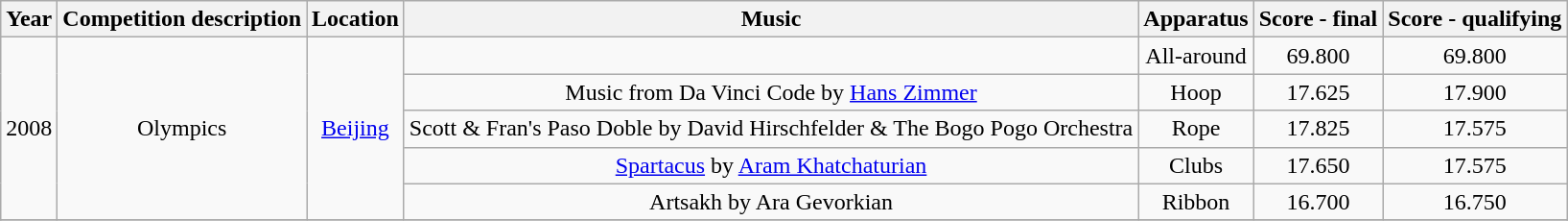<table class="wikitable" style="text-align:center">
<tr>
<th>Year</th>
<th>Competition description</th>
<th>Location</th>
<th>Music</th>
<th>Apparatus</th>
<th>Score - final</th>
<th>Score - qualifying</th>
</tr>
<tr>
<td rowspan="5">2008</td>
<td rowspan="5">Olympics</td>
<td rowspan="5"><a href='#'>Beijing</a></td>
<td></td>
<td>All-around</td>
<td>69.800</td>
<td>69.800</td>
</tr>
<tr>
<td>Music from Da Vinci Code by <a href='#'>Hans Zimmer</a></td>
<td>Hoop</td>
<td>17.625</td>
<td>17.900</td>
</tr>
<tr>
<td>Scott & Fran's Paso Doble by David Hirschfelder & The Bogo Pogo Orchestra</td>
<td>Rope</td>
<td>17.825</td>
<td>17.575</td>
</tr>
<tr>
<td><a href='#'>Spartacus</a> by <a href='#'>Aram Khatchaturian</a></td>
<td>Clubs</td>
<td>17.650</td>
<td>17.575</td>
</tr>
<tr>
<td>Artsakh by Ara Gevorkian</td>
<td>Ribbon</td>
<td>16.700</td>
<td>16.750</td>
</tr>
<tr>
</tr>
</table>
